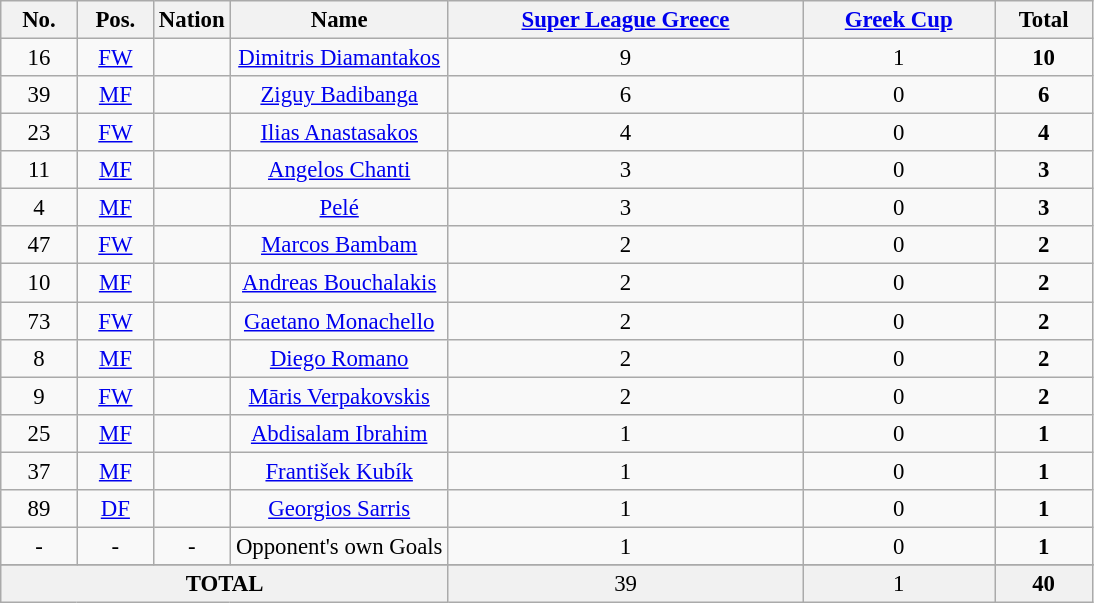<table class="wikitable sortable" style="font-size: 95%; text-align: center;">
<tr>
<th width="7%"><strong>No.</strong></th>
<th width="7%"><strong>Pos.</strong></th>
<th width="7%"><strong>Nation</strong></th>
<th width="20%"><strong>Name</strong></th>
<th><a href='#'>Super League Greece</a></th>
<th><a href='#'>Greek Cup</a></th>
<th>Total</th>
</tr>
<tr>
<td>16</td>
<td><a href='#'>FW</a></td>
<td></td>
<td><a href='#'>Dimitris Diamantakos</a></td>
<td>9 </td>
<td>1 </td>
<td><strong>10</strong> </td>
</tr>
<tr>
<td>39</td>
<td><a href='#'>MF</a></td>
<td> </td>
<td><a href='#'>Ziguy Badibanga</a></td>
<td>6 </td>
<td>0 </td>
<td><strong>6</strong> </td>
</tr>
<tr>
<td>23</td>
<td><a href='#'>FW</a></td>
<td></td>
<td><a href='#'>Ilias Anastasakos</a></td>
<td>4 </td>
<td>0 </td>
<td><strong>4</strong> </td>
</tr>
<tr>
<td>11</td>
<td><a href='#'>MF</a></td>
<td></td>
<td><a href='#'>Angelos Chanti</a></td>
<td>3 </td>
<td>0 </td>
<td><strong>3</strong> </td>
</tr>
<tr>
<td>4</td>
<td><a href='#'>MF</a></td>
<td></td>
<td><a href='#'>Pelé</a></td>
<td>3 </td>
<td>0 </td>
<td><strong>3</strong> </td>
</tr>
<tr>
<td>47</td>
<td><a href='#'>FW</a></td>
<td></td>
<td><a href='#'>Marcos Bambam</a></td>
<td>2 </td>
<td>0 </td>
<td><strong>2</strong> </td>
</tr>
<tr>
<td>10</td>
<td><a href='#'>MF</a></td>
<td></td>
<td><a href='#'>Andreas Bouchalakis</a></td>
<td>2 </td>
<td>0 </td>
<td><strong>2</strong> </td>
</tr>
<tr>
<td>73</td>
<td><a href='#'>FW</a></td>
<td></td>
<td><a href='#'>Gaetano Monachello</a></td>
<td>2 </td>
<td>0 </td>
<td><strong>2</strong> </td>
</tr>
<tr>
<td>8</td>
<td><a href='#'>MF</a></td>
<td></td>
<td><a href='#'>Diego Romano</a></td>
<td>2 </td>
<td>0 </td>
<td><strong>2</strong> </td>
</tr>
<tr>
<td>9</td>
<td><a href='#'>FW</a></td>
<td></td>
<td><a href='#'>Māris Verpakovskis</a></td>
<td>2 </td>
<td>0 </td>
<td><strong>2</strong> </td>
</tr>
<tr>
<td>25</td>
<td><a href='#'>MF</a></td>
<td></td>
<td><a href='#'>Abdisalam Ibrahim</a></td>
<td>1 </td>
<td>0 </td>
<td><strong>1</strong> </td>
</tr>
<tr>
<td>37</td>
<td><a href='#'>MF</a></td>
<td></td>
<td><a href='#'>František Kubík</a></td>
<td>1 </td>
<td>0 </td>
<td><strong>1</strong> </td>
</tr>
<tr>
<td>89</td>
<td><a href='#'>DF</a></td>
<td></td>
<td><a href='#'>Georgios Sarris</a></td>
<td>1 </td>
<td>0 </td>
<td><strong>1</strong> </td>
</tr>
<tr>
<td><em>-</em></td>
<td><em>-</em></td>
<td><em>-</em></td>
<td>Opponent's own Goals</td>
<td>1 </td>
<td>0 </td>
<td><strong>1</strong> </td>
</tr>
<tr>
</tr>
<tr bgcolor="F1F1F1" >
<td colspan=4><strong>TOTAL</strong></td>
<td>39 </td>
<td>1 </td>
<td><strong>40</strong> </td>
</tr>
</table>
